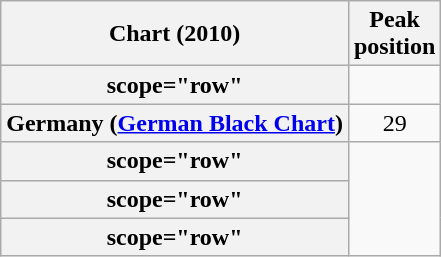<table class="wikitable sortable plainrowheaders" style="text-align:center;">
<tr>
<th scope="col">Chart (2010)</th>
<th scope="col">Peak<br>position</th>
</tr>
<tr>
<th>scope="row"</th>
</tr>
<tr>
<th scope="row">Germany (<a href='#'>German Black Chart</a>)</th>
<td style="text-align:center">29</td>
</tr>
<tr>
<th>scope="row"</th>
</tr>
<tr>
<th>scope="row"</th>
</tr>
<tr>
<th>scope="row"</th>
</tr>
</table>
